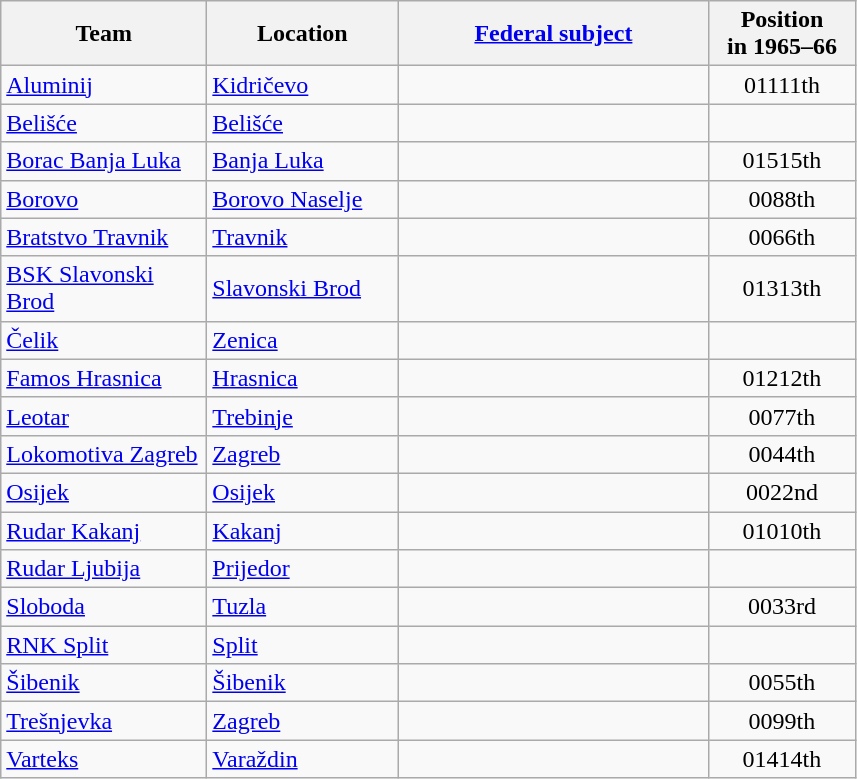<table class="wikitable sortable" style="text-align:left">
<tr>
<th width="130">Team</th>
<th width="120">Location</th>
<th width="200"><a href='#'>Federal subject</a></th>
<th width="90">Position<br>in 1965–66</th>
</tr>
<tr>
<td><a href='#'>Aluminij</a></td>
<td><a href='#'>Kidričevo</a></td>
<td></td>
<td style="text-align:center"><span>011</span>11th</td>
</tr>
<tr>
<td><a href='#'>Belišće</a></td>
<td><a href='#'>Belišće</a></td>
<td></td>
<td></td>
</tr>
<tr>
<td><a href='#'>Borac Banja Luka</a></td>
<td><a href='#'>Banja Luka</a></td>
<td></td>
<td style="text-align:center"><span>015</span>15th</td>
</tr>
<tr>
<td><a href='#'>Borovo</a></td>
<td><a href='#'>Borovo Naselje</a></td>
<td></td>
<td style="text-align:center"><span>008</span>8th</td>
</tr>
<tr>
<td><a href='#'>Bratstvo Travnik</a></td>
<td><a href='#'>Travnik</a></td>
<td></td>
<td style="text-align:center"><span>006</span>6th</td>
</tr>
<tr>
<td><a href='#'>BSK Slavonski Brod</a></td>
<td><a href='#'>Slavonski Brod</a></td>
<td></td>
<td style="text-align:center"><span>013</span>13th</td>
</tr>
<tr>
<td><a href='#'>Čelik</a></td>
<td><a href='#'>Zenica</a></td>
<td></td>
<td></td>
</tr>
<tr>
<td><a href='#'>Famos Hrasnica</a></td>
<td><a href='#'>Hrasnica</a></td>
<td></td>
<td style="text-align:center"><span>012</span>12th</td>
</tr>
<tr>
<td><a href='#'>Leotar</a></td>
<td><a href='#'>Trebinje</a></td>
<td></td>
<td style="text-align:center"><span>007</span>7th</td>
</tr>
<tr>
<td><a href='#'>Lokomotiva Zagreb</a></td>
<td><a href='#'>Zagreb</a></td>
<td></td>
<td style="text-align:center"><span>004</span>4th</td>
</tr>
<tr>
<td><a href='#'>Osijek</a></td>
<td><a href='#'>Osijek</a></td>
<td></td>
<td style="text-align:center"><span>002</span>2nd</td>
</tr>
<tr>
<td><a href='#'>Rudar Kakanj</a></td>
<td><a href='#'>Kakanj</a></td>
<td></td>
<td style="text-align:center"><span>010</span>10th</td>
</tr>
<tr>
<td><a href='#'>Rudar Ljubija</a></td>
<td><a href='#'>Prijedor</a></td>
<td></td>
<td></td>
</tr>
<tr>
<td><a href='#'>Sloboda</a></td>
<td><a href='#'>Tuzla</a></td>
<td></td>
<td style="text-align:center"><span>003</span>3rd</td>
</tr>
<tr>
<td><a href='#'>RNK Split</a></td>
<td><a href='#'>Split</a></td>
<td></td>
<td></td>
</tr>
<tr>
<td><a href='#'>Šibenik</a></td>
<td><a href='#'>Šibenik</a></td>
<td></td>
<td style="text-align:center"><span>005</span>5th</td>
</tr>
<tr>
<td><a href='#'>Trešnjevka</a></td>
<td><a href='#'>Zagreb</a></td>
<td></td>
<td style="text-align:center"><span>009</span>9th</td>
</tr>
<tr>
<td><a href='#'>Varteks</a></td>
<td><a href='#'>Varaždin</a></td>
<td></td>
<td style="text-align:center"><span>014</span>14th</td>
</tr>
</table>
